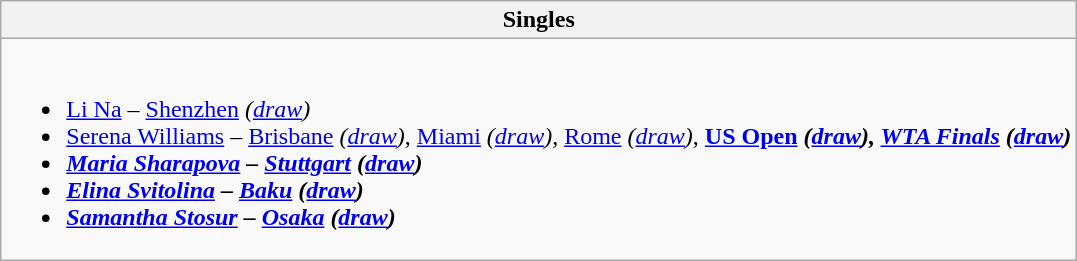<table class="wikitable collapsible collapsed">
<tr>
<th><strong>Singles</strong></th>
</tr>
<tr>
<td><br><ul><li> <a href='#'>Li Na</a> – <a href='#'>Shenzhen</a> <em>(<a href='#'>draw</a>)</em></li><li> <a href='#'>Serena Williams</a> – <a href='#'>Brisbane</a> <em>(<a href='#'>draw</a>)</em>, <a href='#'>Miami</a> <em>(<a href='#'>draw</a>)</em>, <a href='#'>Rome</a> <em>(<a href='#'>draw</a>)</em>, <strong><a href='#'>US Open</a> <em>(<a href='#'>draw</a>)<strong><em>, <a href='#'>WTA Finals</a> </em>(<a href='#'>draw</a>)<em></li><li> <a href='#'>Maria Sharapova</a> – <a href='#'>Stuttgart</a> </em>(<a href='#'>draw</a>)<em></li><li> <a href='#'>Elina Svitolina</a> – <a href='#'>Baku</a> </em>(<a href='#'>draw</a>)<em></li><li> <a href='#'>Samantha Stosur</a> – <a href='#'>Osaka</a> </em>(<a href='#'>draw</a>)<em></li></ul></td>
</tr>
</table>
